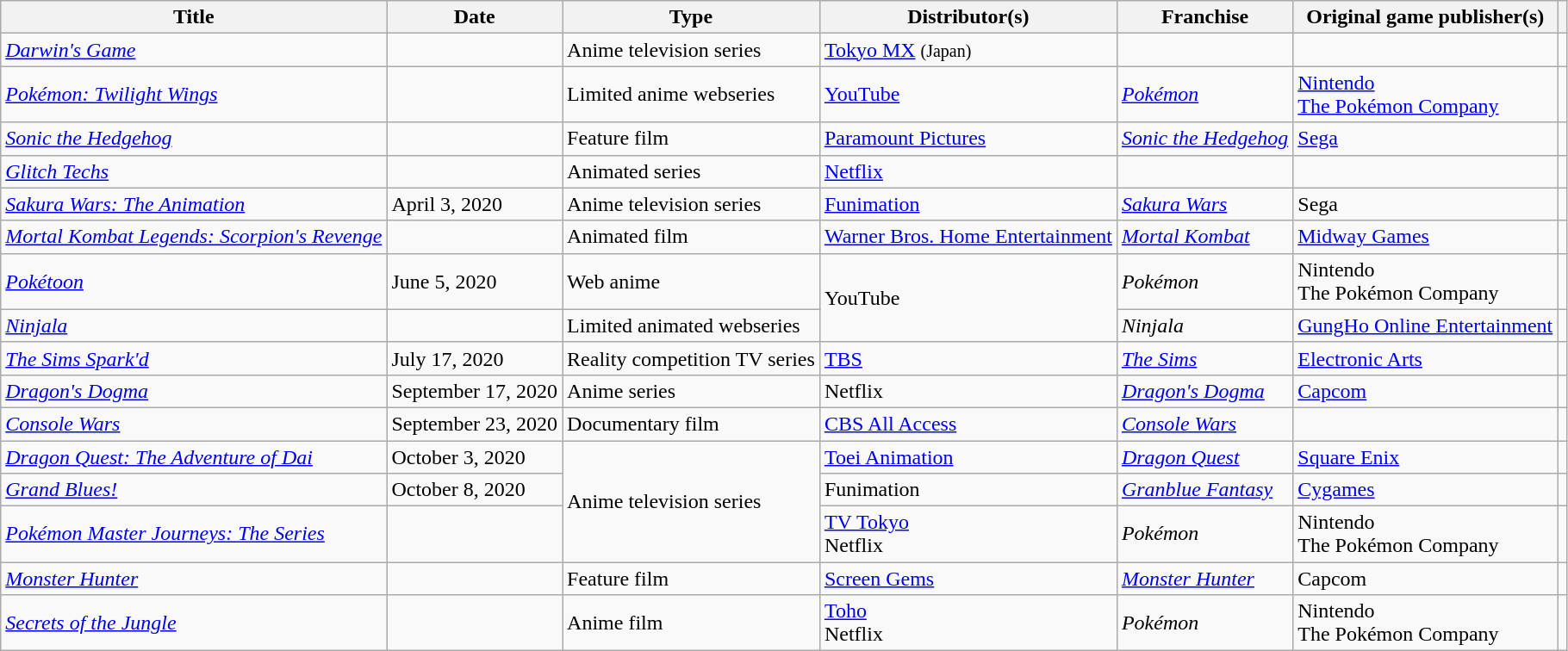<table class="wikitable sortable">
<tr>
<th>Title</th>
<th>Date</th>
<th>Type</th>
<th>Distributor(s)</th>
<th>Franchise</th>
<th>Original game publisher(s)</th>
<th></th>
</tr>
<tr>
<td><em><a href='#'>Darwin's Game</a></em></td>
<td></td>
<td>Anime television series</td>
<td><a href='#'>Tokyo MX</a> <small>(Japan)</small></td>
<td></td>
<td></td>
<td align="center"></td>
</tr>
<tr>
<td><em><a href='#'>Pokémon: Twilight Wings</a></em></td>
<td></td>
<td>Limited anime webseries</td>
<td><a href='#'>YouTube</a></td>
<td><em><a href='#'>Pokémon</a></em></td>
<td><a href='#'>Nintendo</a><br><a href='#'>The Pokémon Company</a></td>
<td align="center"></td>
</tr>
<tr>
<td><em><a href='#'>Sonic the Hedgehog</a></em></td>
<td></td>
<td>Feature film</td>
<td><a href='#'>Paramount Pictures</a></td>
<td><em><a href='#'>Sonic the Hedgehog</a></em></td>
<td><a href='#'>Sega</a></td>
<td align="center"></td>
</tr>
<tr>
<td><em><a href='#'>Glitch Techs</a></em></td>
<td></td>
<td>Animated series</td>
<td><a href='#'>Netflix</a></td>
<td></td>
<td></td>
<td align="center"></td>
</tr>
<tr>
<td><em><a href='#'>Sakura Wars: The Animation</a></em></td>
<td>April 3, 2020</td>
<td>Anime television series</td>
<td><a href='#'>Funimation</a></td>
<td><em><a href='#'>Sakura Wars</a></em></td>
<td>Sega</td>
<td align="center"></td>
</tr>
<tr>
<td><em><a href='#'>Mortal Kombat Legends: Scorpion's Revenge</a></em></td>
<td></td>
<td>Animated film</td>
<td><a href='#'>Warner Bros. Home Entertainment</a></td>
<td><em><a href='#'>Mortal Kombat</a></em></td>
<td><a href='#'>Midway Games</a></td>
<td align="center"></td>
</tr>
<tr>
<td><em><a href='#'>Pokétoon</a></em></td>
<td>June 5, 2020</td>
<td>Web anime</td>
<td rowspan="2">YouTube</td>
<td><em>Pokémon</em></td>
<td>Nintendo<br>The Pokémon Company</td>
<td align="center"></td>
</tr>
<tr>
<td><em><a href='#'>Ninjala</a></em></td>
<td></td>
<td>Limited animated webseries</td>
<td><em>Ninjala</em></td>
<td><a href='#'>GungHo Online Entertainment</a></td>
<td align="center"></td>
</tr>
<tr>
<td><em><a href='#'>The Sims Spark'd</a></em></td>
<td>July 17, 2020</td>
<td>Reality competition TV series</td>
<td><a href='#'>TBS</a></td>
<td><em><a href='#'>The Sims</a></em></td>
<td><a href='#'>Electronic Arts</a></td>
<td align="center"></td>
</tr>
<tr>
<td><em><a href='#'>Dragon's Dogma</a></em></td>
<td>September 17, 2020</td>
<td>Anime series</td>
<td>Netflix</td>
<td><em><a href='#'>Dragon's Dogma</a></em></td>
<td><a href='#'>Capcom</a></td>
<td align="center"></td>
</tr>
<tr>
<td><em><a href='#'>Console Wars</a></em></td>
<td>September 23, 2020</td>
<td>Documentary film</td>
<td><a href='#'>CBS All Access</a></td>
<td><em><a href='#'>Console Wars</a></em></td>
<td></td>
<td align="center"></td>
</tr>
<tr>
<td><em><a href='#'>Dragon Quest: The Adventure of Dai</a></em></td>
<td>October 3, 2020</td>
<td rowspan=3>Anime television series</td>
<td><a href='#'>Toei Animation</a></td>
<td><em><a href='#'>Dragon Quest</a></em></td>
<td><a href='#'>Square Enix</a></td>
<td align="center"></td>
</tr>
<tr>
<td><em><a href='#'>Grand Blues!</a></em></td>
<td>October 8, 2020</td>
<td>Funimation</td>
<td><em><a href='#'>Granblue Fantasy</a></em></td>
<td><a href='#'>Cygames</a></td>
<td align="center"></td>
</tr>
<tr>
<td><em><a href='#'>Pokémon Master Journeys: The Series</a></em></td>
<td></td>
<td><a href='#'>TV Tokyo</a> <br>Netflix </td>
<td><em>Pokémon</em></td>
<td>Nintendo<br>The Pokémon Company</td>
<td align="center"></td>
</tr>
<tr>
<td><em><a href='#'>Monster Hunter</a></em></td>
<td></td>
<td>Feature film</td>
<td><a href='#'>Screen Gems</a></td>
<td><em><a href='#'>Monster Hunter</a></em></td>
<td>Capcom</td>
<td align="center"></td>
</tr>
<tr>
<td><em><a href='#'>Secrets of the Jungle</a></em></td>
<td></td>
<td>Anime film</td>
<td><a href='#'>Toho</a> <br>Netflix </td>
<td><em>Pokémon</em></td>
<td>Nintendo<br>The Pokémon Company</td>
<td align="center"></td>
</tr>
</table>
